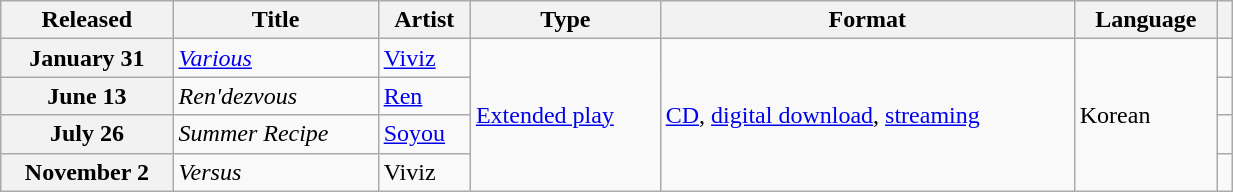<table class="wikitable plainrowheaders" style="width:65%">
<tr>
<th scope="col">Released</th>
<th scope="col">Title</th>
<th scope="col">Artist</th>
<th scope="col">Type</th>
<th scope="col">Format</th>
<th scope="col">Language</th>
<th scope="col"></th>
</tr>
<tr>
<th scope="row">January 31</th>
<td><em><a href='#'>Various</a></em></td>
<td><a href='#'>Viviz</a></td>
<td rowspan="4"><a href='#'>Extended play</a></td>
<td rowspan="4"><a href='#'>CD</a>, <a href='#'>digital download</a>, <a href='#'>streaming</a></td>
<td rowspan="4">Korean</td>
<td></td>
</tr>
<tr>
<th scope="row">June 13</th>
<td><em>Ren'dezvous</em></td>
<td><a href='#'>Ren</a></td>
<td></td>
</tr>
<tr>
<th scope="row">July 26</th>
<td><em>Summer Recipe</em></td>
<td><a href='#'>Soyou</a></td>
<td></td>
</tr>
<tr>
<th scope="row">November 2</th>
<td><em>Versus</em></td>
<td>Viviz</td>
<td></td>
</tr>
</table>
